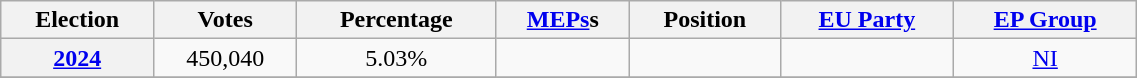<table class=wikitable style="text-align: right;" width=60%>
<tr>
<th>Election</th>
<th>Votes</th>
<th>Percentage</th>
<th><a href='#'>MEPs</a>s</th>
<th>Position</th>
<th><a href='#'>EU Party</a></th>
<th><a href='#'>EP Group</a></th>
</tr>
<tr style="text-align:center;">
<th><a href='#'>2024</a></th>
<td>450,040</td>
<td>5.03%</td>
<td></td>
<td></td>
<td></td>
<td><a href='#'>NI</a></td>
</tr>
<tr>
</tr>
</table>
